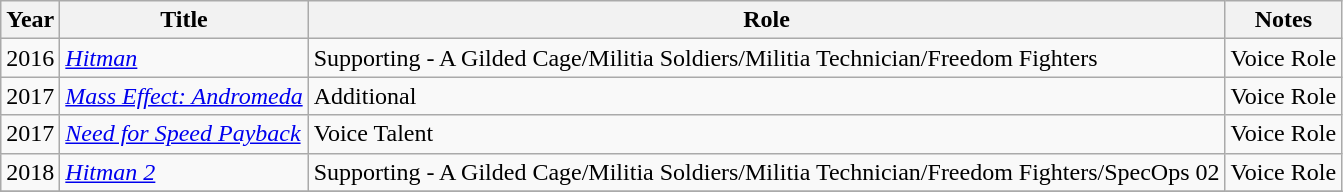<table class="wikitable sortable">
<tr>
<th>Year</th>
<th>Title</th>
<th>Role</th>
<th>Notes</th>
</tr>
<tr>
<td>2016</td>
<td><em><a href='#'>Hitman</a></em></td>
<td>Supporting - A Gilded Cage/Militia Soldiers/Militia Technician/Freedom Fighters</td>
<td>Voice Role</td>
</tr>
<tr>
<td>2017</td>
<td><em><a href='#'>Mass Effect: Andromeda</a></em></td>
<td>Additional</td>
<td>Voice Role</td>
</tr>
<tr>
<td>2017</td>
<td><em><a href='#'>Need for Speed Payback</a></em></td>
<td>Voice Talent</td>
<td>Voice Role</td>
</tr>
<tr>
<td>2018</td>
<td><em><a href='#'>Hitman 2</a></em></td>
<td>Supporting - A Gilded Cage/Militia Soldiers/Militia Technician/Freedom Fighters/SpecOps 02</td>
<td>Voice Role</td>
</tr>
<tr>
</tr>
</table>
